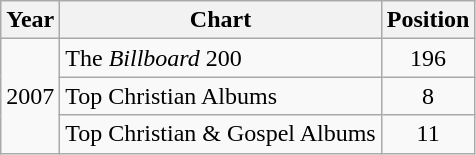<table class="wikitable">
<tr>
<th>Year</th>
<th>Chart</th>
<th>Position</th>
</tr>
<tr>
<td rowspan="3">2007</td>
<td>The <em>Billboard</em> 200</td>
<td style="text-align:center;">196</td>
</tr>
<tr>
<td>Top Christian Albums</td>
<td style="text-align:center;">8</td>
</tr>
<tr>
<td>Top Christian & Gospel Albums</td>
<td style="text-align:center;">11</td>
</tr>
</table>
